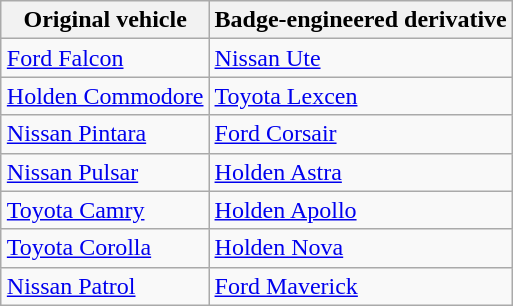<table class = wikitable table align = "right" style = "margin-left: 1em">
<tr>
<th>Original vehicle</th>
<th>Badge-engineered derivative</th>
</tr>
<tr>
<td><a href='#'>Ford Falcon</a></td>
<td><a href='#'>Nissan Ute</a></td>
</tr>
<tr>
<td><a href='#'>Holden Commodore</a></td>
<td><a href='#'>Toyota Lexcen</a></td>
</tr>
<tr>
<td><a href='#'>Nissan Pintara</a></td>
<td><a href='#'>Ford Corsair</a></td>
</tr>
<tr>
<td><a href='#'>Nissan Pulsar</a></td>
<td><a href='#'>Holden Astra</a></td>
</tr>
<tr>
<td><a href='#'>Toyota Camry</a></td>
<td><a href='#'>Holden Apollo</a></td>
</tr>
<tr>
<td><a href='#'>Toyota Corolla</a></td>
<td><a href='#'>Holden Nova</a></td>
</tr>
<tr>
<td><a href='#'>Nissan Patrol</a></td>
<td><a href='#'>Ford Maverick</a></td>
</tr>
</table>
